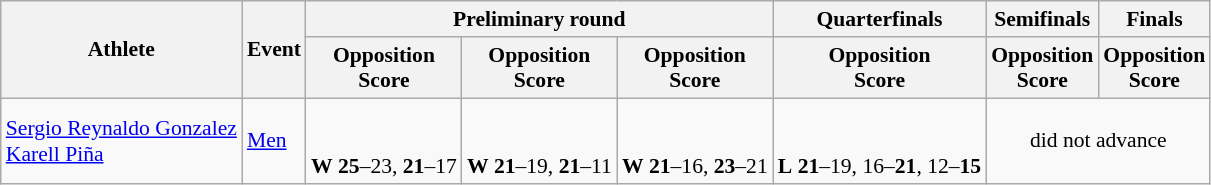<table class="wikitable" style="font-size:90%">
<tr>
<th rowspan=2>Athlete</th>
<th rowspan=2>Event</th>
<th colspan=3>Preliminary round</th>
<th>Quarterfinals</th>
<th>Semifinals</th>
<th>Finals</th>
</tr>
<tr>
<th>Opposition<br>Score</th>
<th>Opposition<br>Score</th>
<th>Opposition<br>Score</th>
<th>Opposition<br>Score</th>
<th>Opposition<br>Score</th>
<th>Opposition<br>Score</th>
</tr>
<tr>
<td><a href='#'>Sergio Reynaldo Gonzalez</a><br><a href='#'>Karell Piña</a></td>
<td><a href='#'>Men</a></td>
<td align="center"><br><br><strong>W</strong> <strong>25</strong>–23, <strong>21</strong>–17</td>
<td align="center"><br><br><strong>W</strong> <strong>21</strong>–19, <strong>21</strong>–11</td>
<td align="center"><br><br><strong>W</strong> <strong>21</strong>–16, <strong>23</strong>–21</td>
<td align="center"><br><br><strong>L</strong> <strong>21</strong>–19, 16–<strong>21</strong>, 12–<strong>15</strong></td>
<td align="center" colspan="7">did not advance</td>
</tr>
</table>
